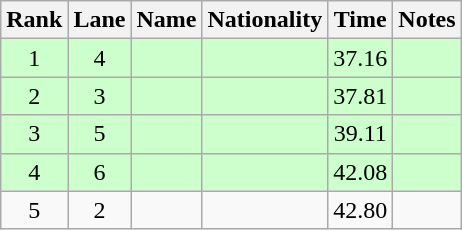<table class="wikitable sortable" style="text-align:center">
<tr>
<th>Rank</th>
<th>Lane</th>
<th>Name</th>
<th>Nationality</th>
<th>Time</th>
<th>Notes</th>
</tr>
<tr bgcolor=ccffcc>
<td>1</td>
<td>4</td>
<td align=left></td>
<td align=left></td>
<td>37.16</td>
<td><strong></strong></td>
</tr>
<tr bgcolor=ccffcc>
<td>2</td>
<td>3</td>
<td align=left></td>
<td align=left></td>
<td>37.81</td>
<td><strong></strong></td>
</tr>
<tr bgcolor=ccffcc>
<td>3</td>
<td>5</td>
<td align=left></td>
<td align=left></td>
<td>39.11</td>
<td><strong></strong></td>
</tr>
<tr bgcolor=ccffcc>
<td>4</td>
<td>6</td>
<td align=left></td>
<td align=left></td>
<td>42.08</td>
<td><strong></strong></td>
</tr>
<tr>
<td>5</td>
<td>2</td>
<td align=left></td>
<td align=left></td>
<td>42.80</td>
<td></td>
</tr>
</table>
